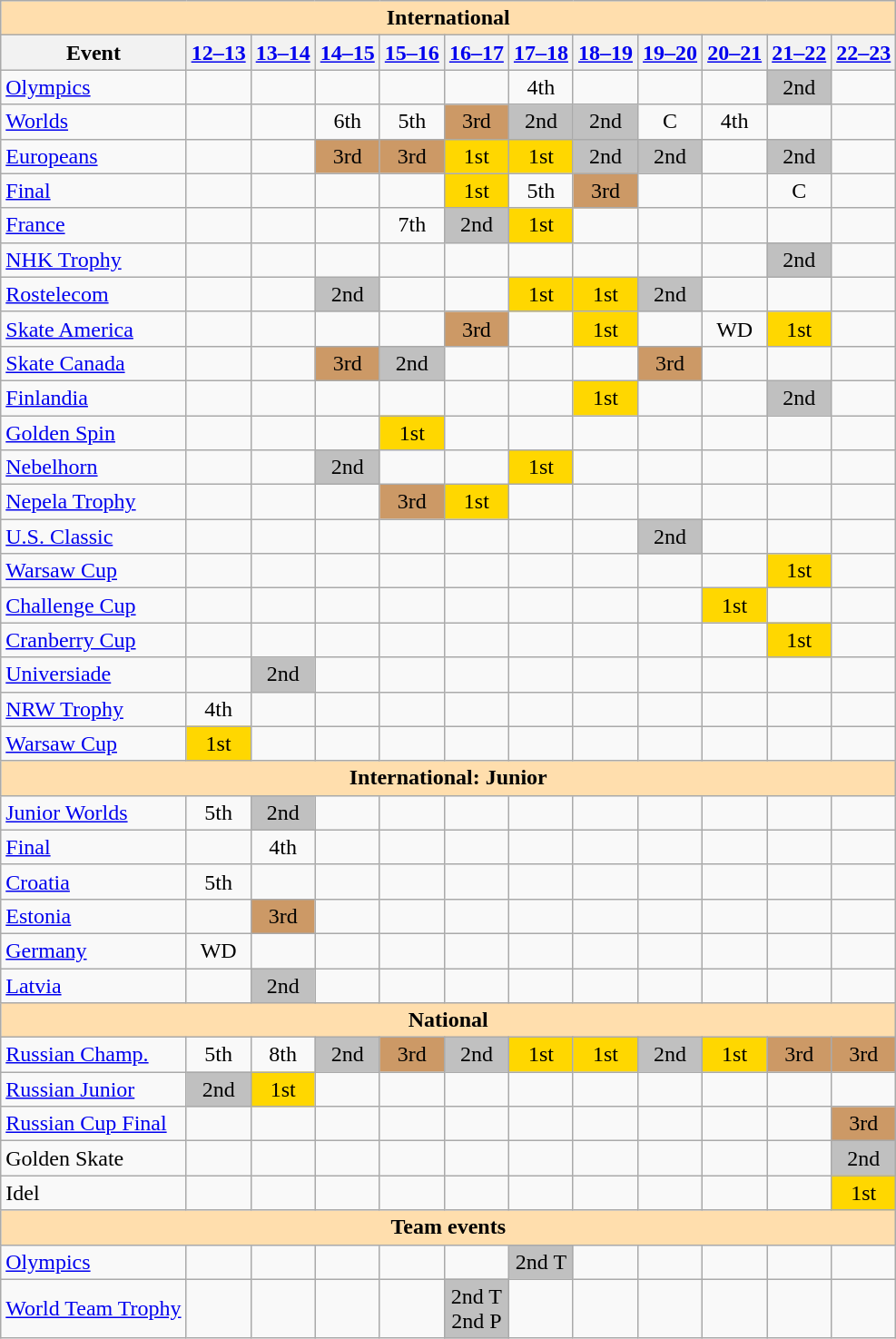<table class="wikitable" style="text-align:center">
<tr>
<th colspan="12" style="background-color: #ffdead; " align="center">International</th>
</tr>
<tr>
<th>Event</th>
<th><a href='#'>12–13</a></th>
<th><a href='#'>13–14</a></th>
<th><a href='#'>14–15</a></th>
<th><a href='#'>15–16</a></th>
<th><a href='#'>16–17</a></th>
<th><a href='#'>17–18</a></th>
<th><a href='#'>18–19</a></th>
<th><a href='#'>19–20</a></th>
<th><a href='#'>20–21</a></th>
<th><a href='#'>21–22</a></th>
<th><a href='#'>22–23</a></th>
</tr>
<tr>
<td align=left><a href='#'>Olympics</a></td>
<td></td>
<td></td>
<td></td>
<td></td>
<td></td>
<td>4th</td>
<td></td>
<td></td>
<td></td>
<td bgcolor=silver>2nd</td>
<td></td>
</tr>
<tr>
<td align=left><a href='#'>Worlds</a></td>
<td></td>
<td></td>
<td>6th</td>
<td>5th</td>
<td bgcolor=cc9966>3rd</td>
<td bgcolor=silver>2nd</td>
<td bgcolor=silver>2nd</td>
<td>C</td>
<td>4th</td>
<td></td>
<td></td>
</tr>
<tr>
<td align=left><a href='#'>Europeans</a></td>
<td></td>
<td></td>
<td bgcolor=cc9966>3rd</td>
<td bgcolor=cc9966>3rd</td>
<td bgcolor=gold>1st</td>
<td bgcolor=gold>1st</td>
<td bgcolor=silver>2nd</td>
<td bgcolor=silver>2nd</td>
<td></td>
<td bgcolor=silver>2nd</td>
<td></td>
</tr>
<tr>
<td align=left> <a href='#'>Final</a></td>
<td></td>
<td></td>
<td></td>
<td></td>
<td bgcolor=gold>1st</td>
<td>5th</td>
<td bgcolor=cc9966>3rd</td>
<td></td>
<td></td>
<td>C</td>
<td></td>
</tr>
<tr>
<td align=left> <a href='#'>France</a></td>
<td></td>
<td></td>
<td></td>
<td>7th</td>
<td bgcolor="silver">2nd</td>
<td bgcolor="gold">1st</td>
<td></td>
<td></td>
<td></td>
<td></td>
<td></td>
</tr>
<tr>
<td align=left> <a href='#'>NHK Trophy</a></td>
<td></td>
<td></td>
<td></td>
<td></td>
<td></td>
<td></td>
<td></td>
<td></td>
<td></td>
<td bgcolor="silver">2nd</td>
<td></td>
</tr>
<tr>
<td align=left> <a href='#'>Rostelecom</a></td>
<td></td>
<td></td>
<td bgcolor="silver">2nd</td>
<td></td>
<td></td>
<td bgcolor="gold">1st</td>
<td bgcolor="gold">1st</td>
<td bgcolor="silver">2nd</td>
<td></td>
<td></td>
<td></td>
</tr>
<tr>
<td align=left> <a href='#'>Skate America</a></td>
<td></td>
<td></td>
<td></td>
<td></td>
<td bgcolor="cc9966">3rd</td>
<td></td>
<td bgcolor="gold">1st</td>
<td></td>
<td>WD</td>
<td bgcolor=gold>1st</td>
<td></td>
</tr>
<tr>
<td align=left> <a href='#'>Skate Canada</a></td>
<td></td>
<td></td>
<td bgcolor="cc9966">3rd</td>
<td bgcolor="silver">2nd</td>
<td></td>
<td></td>
<td></td>
<td bgcolor="cc9966">3rd</td>
<td></td>
<td></td>
<td></td>
</tr>
<tr>
<td align=left> <a href='#'>Finlandia</a></td>
<td></td>
<td></td>
<td></td>
<td></td>
<td></td>
<td></td>
<td bgcolor="gold">1st</td>
<td></td>
<td></td>
<td bgcolor="silver">2nd</td>
<td></td>
</tr>
<tr>
<td align=left> <a href='#'>Golden Spin</a></td>
<td></td>
<td></td>
<td></td>
<td bgcolor="gold">1st</td>
<td></td>
<td></td>
<td></td>
<td></td>
<td></td>
<td></td>
<td></td>
</tr>
<tr>
<td align=left> <a href='#'>Nebelhorn</a></td>
<td></td>
<td></td>
<td bgcolor="silver">2nd</td>
<td></td>
<td></td>
<td bgcolor="gold">1st</td>
<td></td>
<td></td>
<td></td>
<td></td>
<td></td>
</tr>
<tr>
<td align=left> <a href='#'>Nepela Trophy</a></td>
<td></td>
<td></td>
<td></td>
<td bgcolor="cc9966">3rd</td>
<td bgcolor="gold">1st</td>
<td></td>
<td></td>
<td></td>
<td></td>
<td></td>
<td></td>
</tr>
<tr>
<td align=left> <a href='#'>U.S. Classic</a></td>
<td></td>
<td></td>
<td></td>
<td></td>
<td></td>
<td></td>
<td></td>
<td bgcolor="silver">2nd</td>
<td></td>
<td></td>
<td></td>
</tr>
<tr>
<td align=left> <a href='#'>Warsaw Cup</a></td>
<td></td>
<td></td>
<td></td>
<td></td>
<td></td>
<td></td>
<td></td>
<td></td>
<td></td>
<td bgcolor="gold">1st</td>
<td></td>
</tr>
<tr>
<td align=left><a href='#'>Challenge Cup</a></td>
<td></td>
<td></td>
<td></td>
<td></td>
<td></td>
<td></td>
<td></td>
<td></td>
<td bgcolor="gold">1st</td>
<td></td>
<td></td>
</tr>
<tr>
<td align=left><a href='#'>Cranberry Cup</a></td>
<td></td>
<td></td>
<td></td>
<td></td>
<td></td>
<td></td>
<td></td>
<td></td>
<td></td>
<td bgcolor="gold">1st</td>
<td></td>
</tr>
<tr>
<td align=left><a href='#'>Universiade</a></td>
<td></td>
<td bgcolor="silver">2nd</td>
<td></td>
<td></td>
<td></td>
<td></td>
<td></td>
<td></td>
<td></td>
<td></td>
<td></td>
</tr>
<tr>
<td align=left><a href='#'>NRW Trophy</a></td>
<td>4th</td>
<td></td>
<td></td>
<td></td>
<td></td>
<td></td>
<td></td>
<td></td>
<td></td>
<td></td>
<td></td>
</tr>
<tr>
<td align=left><a href='#'>Warsaw Cup</a></td>
<td bgcolor="gold">1st</td>
<td></td>
<td></td>
<td></td>
<td></td>
<td></td>
<td></td>
<td></td>
<td></td>
<td></td>
<td></td>
</tr>
<tr>
<th colspan="12" style="background-color: #ffdead; " align="center">International: Junior</th>
</tr>
<tr>
<td align=left><a href='#'>Junior Worlds</a></td>
<td>5th</td>
<td bgcolor="silver">2nd</td>
<td></td>
<td></td>
<td></td>
<td></td>
<td></td>
<td></td>
<td></td>
<td></td>
<td></td>
</tr>
<tr>
<td align=left> <a href='#'>Final</a></td>
<td></td>
<td>4th</td>
<td></td>
<td></td>
<td></td>
<td></td>
<td></td>
<td></td>
<td></td>
<td></td>
<td></td>
</tr>
<tr>
<td align=left> <a href='#'>Croatia</a></td>
<td>5th</td>
<td></td>
<td></td>
<td></td>
<td></td>
<td></td>
<td></td>
<td></td>
<td></td>
<td></td>
<td></td>
</tr>
<tr>
<td align=left> <a href='#'>Estonia</a></td>
<td></td>
<td bgcolor="cc9966">3rd</td>
<td></td>
<td></td>
<td></td>
<td></td>
<td></td>
<td></td>
<td></td>
<td></td>
<td></td>
</tr>
<tr>
<td align=left> <a href='#'>Germany</a></td>
<td>WD</td>
<td></td>
<td></td>
<td></td>
<td></td>
<td></td>
<td></td>
<td></td>
<td></td>
<td></td>
<td></td>
</tr>
<tr>
<td align=left> <a href='#'>Latvia</a></td>
<td></td>
<td bgcolor="silver">2nd</td>
<td></td>
<td></td>
<td></td>
<td></td>
<td></td>
<td></td>
<td></td>
<td></td>
<td></td>
</tr>
<tr>
<th colspan="12" style="background-color: #ffdead; " align="center">National</th>
</tr>
<tr>
<td align=left><a href='#'>Russian Champ.</a></td>
<td>5th</td>
<td>8th</td>
<td bgcolor="silver">2nd</td>
<td bgcolor="cc9966">3rd</td>
<td bgcolor="silver">2nd</td>
<td bgcolor="gold">1st</td>
<td bgcolor="gold">1st</td>
<td bgcolor="silver">2nd</td>
<td bgcolor="gold">1st</td>
<td bgcolor="cc9966">3rd</td>
<td bgcolor=cc9966>3rd</td>
</tr>
<tr>
<td align=left><a href='#'>Russian Junior</a></td>
<td bgcolor="silver">2nd</td>
<td bgcolor="gold">1st</td>
<td></td>
<td></td>
<td></td>
<td></td>
<td></td>
<td></td>
<td></td>
<td></td>
<td></td>
</tr>
<tr>
<td align="left"><a href='#'>Russian Cup Final</a></td>
<td></td>
<td></td>
<td></td>
<td></td>
<td></td>
<td></td>
<td></td>
<td></td>
<td></td>
<td></td>
<td bgcolor=cc9966>3rd</td>
</tr>
<tr>
<td align="left"> Golden Skate</td>
<td></td>
<td></td>
<td></td>
<td></td>
<td></td>
<td></td>
<td></td>
<td></td>
<td></td>
<td></td>
<td bgcolor=silver>2nd</td>
</tr>
<tr>
<td align="left"> Idel</td>
<td></td>
<td></td>
<td></td>
<td></td>
<td></td>
<td></td>
<td></td>
<td></td>
<td></td>
<td></td>
<td bgcolor=gold>1st</td>
</tr>
<tr>
<th colspan="12" style="background-color: #ffdead; " align="center">Team events</th>
</tr>
<tr>
<td align=left><a href='#'>Olympics</a></td>
<td></td>
<td></td>
<td></td>
<td></td>
<td></td>
<td bgcolor="silver">2nd T</td>
<td></td>
<td></td>
<td></td>
<td></td>
<td></td>
</tr>
<tr>
<td align=left><a href='#'>World Team Trophy</a></td>
<td></td>
<td></td>
<td></td>
<td></td>
<td bgcolor="silver">2nd T <br>2nd P</td>
<td></td>
<td></td>
<td></td>
<td></td>
<td></td>
<td></td>
</tr>
</table>
